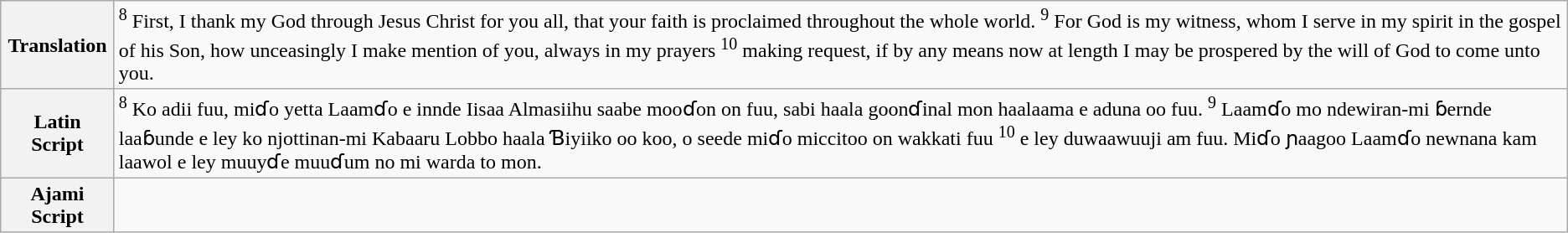<table class="wikitable">
<tr>
<th>Translation</th>
<td><sup>8</sup> First, I thank my God through Jesus Christ for you all, that your faith is proclaimed throughout the whole world. <sup>9</sup> For God is my witness, whom I serve in my spirit in the gospel of his Son, how unceasingly I make mention of you, always in my prayers <sup>10</sup> making request, if by any means now at length I may be prospered by the will of God to come unto you.</td>
</tr>
<tr>
<th>Latin Script</th>
<td><sup>8</sup> Ko adii fuu, miɗo yetta Laamɗo e innde Iisaa Almasiihu saabe mooɗon on fuu, sabi haala goonɗinal mon haalaama e aduna oo fuu. <sup>9</sup> Laamɗo mo ndewiran-mi ɓernde laaɓunde e ley ko njottinan-mi Kabaaru Lobbo haala Ɓiyiiko oo koo, o seede miɗo miccitoo on wakkati fuu <sup>10</sup> e ley duwaawuuji am fuu. Miɗo ɲaagoo Laamɗo newnana kam laawol e ley muuyɗe muuɗum no mi warda to mon.</td>
</tr>
<tr>
<th>Ajami Script</th>
<td dir="rtl"><span></span></td>
</tr>
</table>
